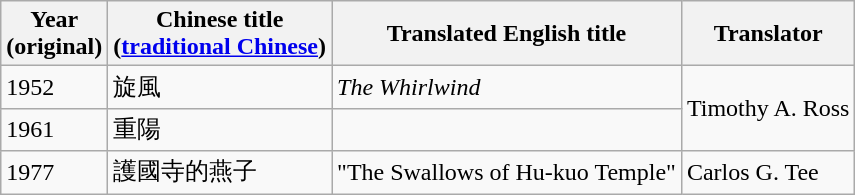<table class="wikitable">
<tr>
<th>Year<br>(original)</th>
<th>Chinese title<br>(<a href='#'>traditional Chinese</a>)</th>
<th>Translated English title</th>
<th>Translator</th>
</tr>
<tr>
<td>1952</td>
<td>旋風</td>
<td><em>The Whirlwind</em></td>
<td rowspan=2>Timothy A. Ross</td>
</tr>
<tr>
<td>1961</td>
<td>重陽</td>
<td></td>
</tr>
<tr>
<td>1977</td>
<td>護國寺的燕子</td>
<td>"The Swallows of Hu-kuo Temple"</td>
<td>Carlos G. Tee</td>
</tr>
</table>
